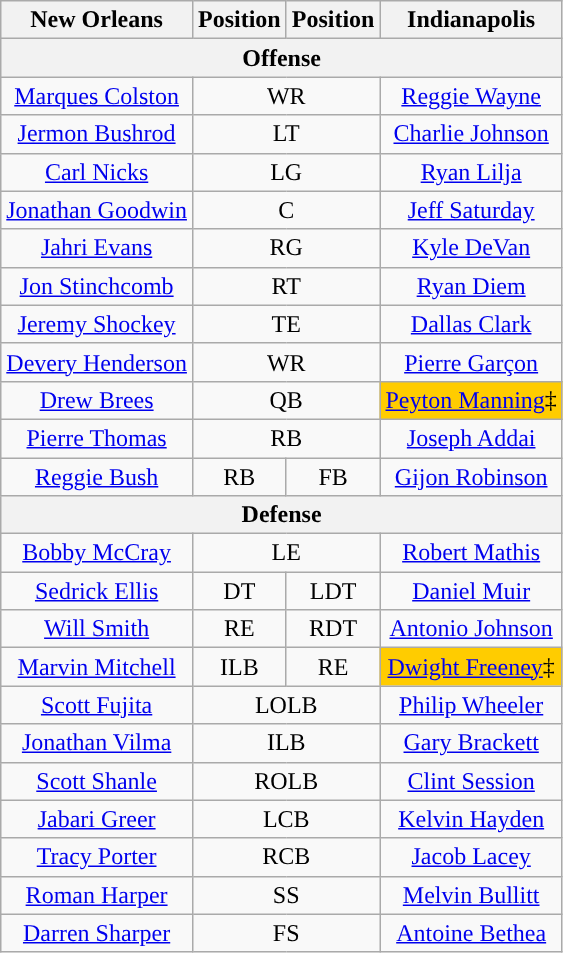<table class="wikitable" style="text-align:center;">
<tr>
<th>New Orleans</th>
<th>Position</th>
<th>Position</th>
<th>Indianapolis</th>
</tr>
<tr>
<th colspan="4">Offense</th>
</tr>
<tr>
<td><a href='#'>Marques Colston</a></td>
<td colspan="2">WR</td>
<td><a href='#'>Reggie Wayne</a></td>
</tr>
<tr>
<td><a href='#'>Jermon Bushrod</a></td>
<td colspan="2">LT</td>
<td><a href='#'>Charlie Johnson</a></td>
</tr>
<tr>
<td><a href='#'>Carl Nicks</a></td>
<td colspan="2">LG</td>
<td><a href='#'>Ryan Lilja</a></td>
</tr>
<tr>
<td><a href='#'>Jonathan Goodwin</a></td>
<td colspan="2">C</td>
<td><a href='#'>Jeff Saturday</a></td>
</tr>
<tr>
<td><a href='#'>Jahri Evans</a></td>
<td colspan="2">RG</td>
<td><a href='#'>Kyle DeVan</a></td>
</tr>
<tr>
<td><a href='#'>Jon Stinchcomb</a></td>
<td colspan="2">RT</td>
<td><a href='#'>Ryan Diem</a></td>
</tr>
<tr>
<td><a href='#'>Jeremy Shockey</a></td>
<td colspan="2">TE</td>
<td><a href='#'>Dallas Clark</a></td>
</tr>
<tr>
<td><a href='#'>Devery Henderson</a></td>
<td colspan="2">WR</td>
<td><a href='#'>Pierre Garçon</a></td>
</tr>
<tr>
<td><a href='#'>Drew Brees</a></td>
<td colspan="2">QB</td>
<td bgcolor="#FFCC00"><a href='#'>Peyton Manning</a>‡</td>
</tr>
<tr>
<td><a href='#'>Pierre Thomas</a></td>
<td colspan="2">RB</td>
<td><a href='#'>Joseph Addai</a></td>
</tr>
<tr>
<td><a href='#'>Reggie Bush</a></td>
<td>RB</td>
<td>FB</td>
<td><a href='#'>Gijon Robinson</a></td>
</tr>
<tr>
<th colspan="4">Defense</th>
</tr>
<tr>
<td><a href='#'>Bobby McCray</a></td>
<td colspan="2">LE</td>
<td><a href='#'>Robert Mathis</a></td>
</tr>
<tr>
<td><a href='#'>Sedrick Ellis</a></td>
<td>DT</td>
<td>LDT</td>
<td><a href='#'>Daniel Muir</a></td>
</tr>
<tr>
<td><a href='#'>Will Smith</a></td>
<td>RE</td>
<td>RDT</td>
<td><a href='#'>Antonio Johnson</a></td>
</tr>
<tr>
<td><a href='#'>Marvin Mitchell</a></td>
<td>ILB</td>
<td>RE</td>
<td bgcolor="#FFCC00"><a href='#'>Dwight Freeney</a>‡</td>
</tr>
<tr>
<td><a href='#'>Scott Fujita</a></td>
<td colspan="2">LOLB</td>
<td><a href='#'>Philip Wheeler</a></td>
</tr>
<tr>
<td><a href='#'>Jonathan Vilma</a></td>
<td colspan="2">ILB</td>
<td><a href='#'>Gary Brackett</a></td>
</tr>
<tr>
<td><a href='#'>Scott Shanle</a></td>
<td colspan="2">ROLB</td>
<td><a href='#'>Clint Session</a></td>
</tr>
<tr>
<td><a href='#'>Jabari Greer</a></td>
<td colspan="2">LCB</td>
<td><a href='#'>Kelvin Hayden</a></td>
</tr>
<tr>
<td><a href='#'>Tracy Porter</a></td>
<td colspan="2">RCB</td>
<td><a href='#'>Jacob Lacey</a></td>
</tr>
<tr>
<td><a href='#'>Roman Harper</a></td>
<td colspan="2">SS</td>
<td><a href='#'>Melvin Bullitt</a></td>
</tr>
<tr>
<td><a href='#'>Darren Sharper</a></td>
<td colspan="2">FS</td>
<td><a href='#'>Antoine Bethea</a></td>
</tr>
</table>
